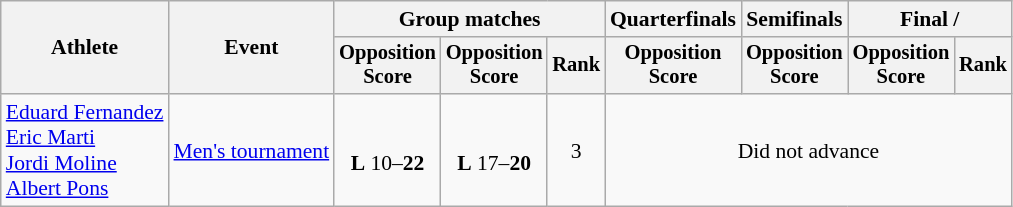<table class=wikitable style="font-size:90%">
<tr>
<th rowspan="2">Athlete</th>
<th rowspan="2">Event</th>
<th colspan="3">Group matches</th>
<th>Quarterfinals</th>
<th>Semifinals</th>
<th colspan=2>Final / </th>
</tr>
<tr style="font-size:95%">
<th>Opposition<br>Score</th>
<th>Opposition<br>Score</th>
<th>Rank</th>
<th>Opposition<br>Score</th>
<th>Opposition<br>Score</th>
<th>Opposition<br>Score</th>
<th>Rank</th>
</tr>
<tr align=center>
<td align=left><a href='#'>Eduard Fernandez</a><br><a href='#'>Eric Marti</a><br><a href='#'>Jordi Moline</a><br><a href='#'>Albert Pons</a></td>
<td align=left><a href='#'>Men's tournament</a></td>
<td><br><strong>L</strong> 10–<strong>22</strong></td>
<td><br><strong>L</strong> 17–<strong>20</strong></td>
<td>3</td>
<td colspan="4">Did not advance</td>
</tr>
</table>
